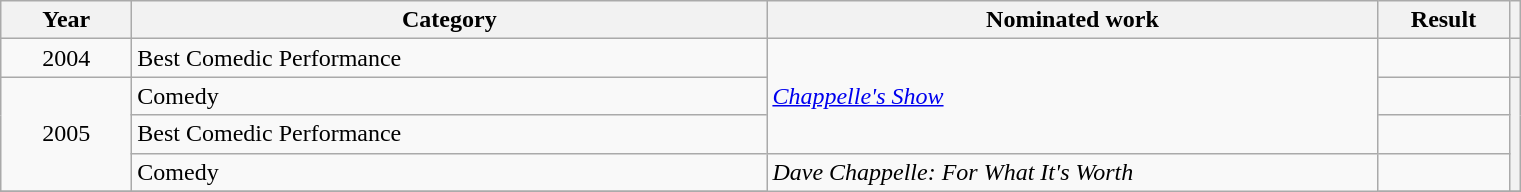<table class=wikitable>
<tr>
<th scope="col" style="width:5em;">Year</th>
<th scope="col" style="width:26em;">Category</th>
<th scope="col" style="width:25em;">Nominated work</th>
<th scope="col" style="width:5em;">Result</th>
<th></th>
</tr>
<tr>
<td style="text-align:center;">2004</td>
<td>Best Comedic Performance</td>
<td rowspan=3><em><a href='#'>Chappelle's Show</a></em></td>
<td></td>
<th style="text-align:center;"></th>
</tr>
<tr>
<td style="text-align:center;", rowspan="3">2005</td>
<td>Comedy</td>
<td></td>
<th style="text-align:center;" rowspan="3"></th>
</tr>
<tr>
<td>Best Comedic Performance</td>
<td></td>
</tr>
<tr>
<td>Comedy</td>
<td rowspan="2"><em>Dave Chappelle: For What It's Worth</em></td>
<td></td>
</tr>
<tr>
</tr>
</table>
